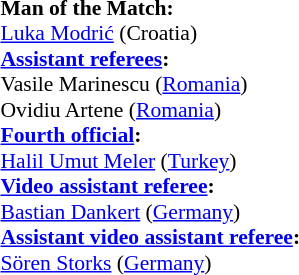<table style="width:100%; font-size:90%;">
<tr>
<td><br><strong>Man of the Match:</strong>
<br><a href='#'>Luka Modrić</a> (Croatia)<br><strong><a href='#'>Assistant referees</a>:</strong>
<br>Vasile Marinescu (<a href='#'>Romania</a>)
<br>Ovidiu Artene (<a href='#'>Romania</a>)
<br><strong><a href='#'>Fourth official</a>:</strong>
<br><a href='#'>Halil Umut Meler</a> (<a href='#'>Turkey</a>)
<br><strong><a href='#'>Video assistant referee</a>:</strong>
<br><a href='#'>Bastian Dankert</a> (<a href='#'>Germany</a>)
<br><strong><a href='#'>Assistant video assistant referee</a>:</strong>
<br><a href='#'>Sören Storks</a> (<a href='#'>Germany</a>)</td>
</tr>
</table>
